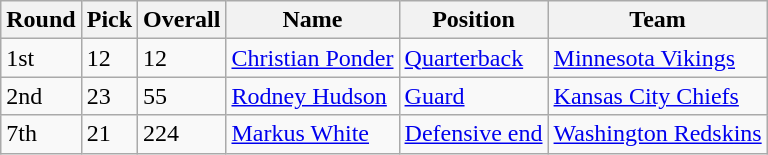<table class="wikitable">
<tr>
<th>Round</th>
<th>Pick</th>
<th>Overall</th>
<th>Name</th>
<th>Position</th>
<th>Team</th>
</tr>
<tr>
<td>1st</td>
<td>12</td>
<td>12</td>
<td><a href='#'>Christian Ponder</a></td>
<td><a href='#'>Quarterback</a></td>
<td><a href='#'>Minnesota Vikings</a></td>
</tr>
<tr>
<td>2nd</td>
<td>23</td>
<td>55</td>
<td><a href='#'>Rodney Hudson</a></td>
<td><a href='#'>Guard</a></td>
<td><a href='#'>Kansas City Chiefs</a></td>
</tr>
<tr>
<td>7th</td>
<td>21</td>
<td>224</td>
<td><a href='#'>Markus White</a></td>
<td><a href='#'>Defensive end</a></td>
<td><a href='#'>Washington Redskins</a></td>
</tr>
</table>
